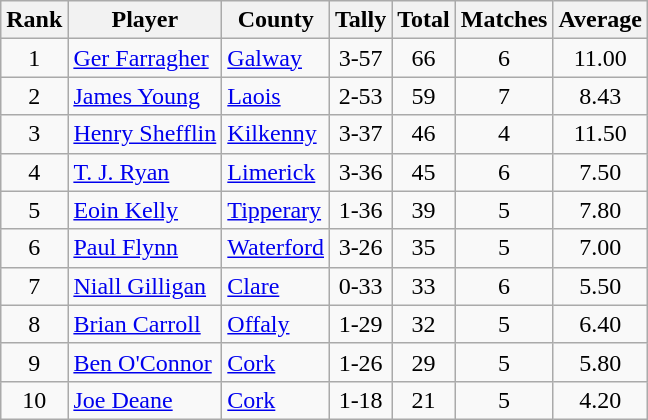<table class="wikitable">
<tr>
<th>Rank</th>
<th>Player</th>
<th>County</th>
<th>Tally</th>
<th>Total</th>
<th>Matches</th>
<th>Average</th>
</tr>
<tr>
<td rowspan=1 align=center>1</td>
<td><a href='#'>Ger Farragher</a></td>
<td><a href='#'>Galway</a></td>
<td align=center>3-57</td>
<td align=center>66</td>
<td align=center>6</td>
<td align=center>11.00</td>
</tr>
<tr>
<td rowspan=1 align=center>2</td>
<td><a href='#'>James Young</a></td>
<td><a href='#'>Laois</a></td>
<td align=center>2-53</td>
<td align=center>59</td>
<td align=center>7</td>
<td align=center>8.43</td>
</tr>
<tr>
<td rowspan=1 align=center>3</td>
<td><a href='#'>Henry Shefflin</a></td>
<td><a href='#'>Kilkenny</a></td>
<td align=center>3-37</td>
<td align=center>46</td>
<td align=center>4</td>
<td align=center>11.50</td>
</tr>
<tr>
<td rowspan=1 align=center>4</td>
<td><a href='#'>T. J. Ryan</a></td>
<td><a href='#'>Limerick</a></td>
<td align=center>3-36</td>
<td align=center>45</td>
<td align=center>6</td>
<td align=center>7.50</td>
</tr>
<tr>
<td rowspan=1 align=center>5</td>
<td><a href='#'>Eoin Kelly</a></td>
<td><a href='#'>Tipperary</a></td>
<td align=center>1-36</td>
<td align=center>39</td>
<td align=center>5</td>
<td align=center>7.80</td>
</tr>
<tr>
<td rowspan=1 align=center>6</td>
<td><a href='#'>Paul Flynn</a></td>
<td><a href='#'>Waterford</a></td>
<td align=center>3-26</td>
<td align=center>35</td>
<td align=center>5</td>
<td align=center>7.00</td>
</tr>
<tr>
<td rowspan=1 align=center>7</td>
<td><a href='#'>Niall Gilligan</a></td>
<td><a href='#'>Clare</a></td>
<td align=center>0-33</td>
<td align=center>33</td>
<td align=center>6</td>
<td align=center>5.50</td>
</tr>
<tr>
<td rowspan=1 align=center>8</td>
<td><a href='#'>Brian Carroll</a></td>
<td><a href='#'>Offaly</a></td>
<td align=center>1-29</td>
<td align=center>32</td>
<td align=center>5</td>
<td align=center>6.40</td>
</tr>
<tr>
<td rowspan=1 align=center>9</td>
<td><a href='#'>Ben O'Connor</a></td>
<td><a href='#'>Cork</a></td>
<td align=center>1-26</td>
<td align=center>29</td>
<td align=center>5</td>
<td align=center>5.80</td>
</tr>
<tr>
<td rowspan=1 align=center>10</td>
<td><a href='#'>Joe Deane</a></td>
<td><a href='#'>Cork</a></td>
<td align=center>1-18</td>
<td align=center>21</td>
<td align=center>5</td>
<td align=center>4.20</td>
</tr>
</table>
